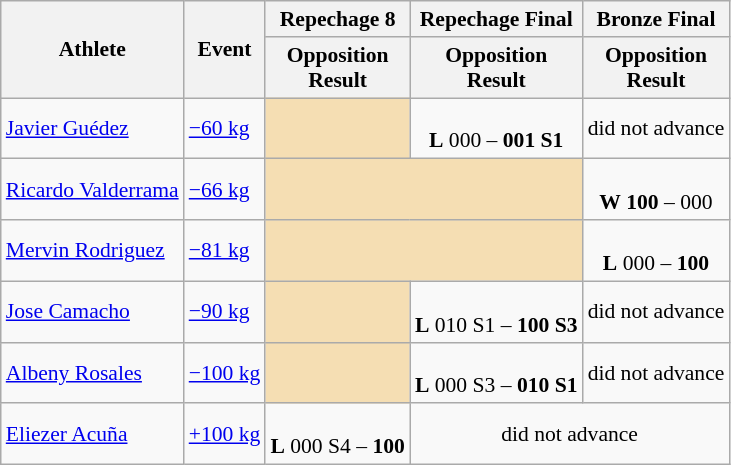<table class="wikitable" style="font-size:90%">
<tr>
<th rowspan="2">Athlete</th>
<th rowspan="2">Event</th>
<th>Repechage 8</th>
<th>Repechage Final</th>
<th>Bronze Final</th>
</tr>
<tr>
<th>Opposition<br>Result</th>
<th>Opposition<br>Result</th>
<th>Opposition<br>Result</th>
</tr>
<tr>
<td><a href='#'>Javier Guédez</a></td>
<td><a href='#'>−60 kg</a></td>
<td style="text-align:center; background:wheat;"></td>
<td align=center><br><strong>L</strong> 000 – <strong>001 S1</strong></td>
<td style="text-align:center;" colspan="5">did not advance</td>
</tr>
<tr>
<td><a href='#'>Ricardo Valderrama</a></td>
<td><a href='#'>−66 kg</a></td>
<td style="text-align:center; background:wheat;" colspan="2"></td>
<td align=center><br><strong>W</strong> <strong>100</strong> – 000<br></td>
</tr>
<tr>
<td><a href='#'>Mervin Rodriguez</a></td>
<td><a href='#'>−81 kg</a></td>
<td style="text-align:center; background:wheat;" colspan="2"></td>
<td align=center><br><strong>L</strong> 000 – <strong>100</strong></td>
</tr>
<tr>
<td><a href='#'>Jose Camacho</a></td>
<td><a href='#'>−90 kg</a></td>
<td style="text-align:center; background:wheat;"></td>
<td align=center><br><strong>L</strong> 010 S1 – <strong>100 S3</strong></td>
<td style="text-align:center;" colspan="5">did not advance</td>
</tr>
<tr>
<td><a href='#'>Albeny Rosales</a></td>
<td><a href='#'>−100 kg</a></td>
<td style="text-align:center; background:wheat;"></td>
<td align=center><br><strong>L</strong> 000 S3 – <strong>010 S1</strong></td>
<td style="text-align:center;" colspan="5">did not advance</td>
</tr>
<tr>
<td><a href='#'>Eliezer Acuña</a></td>
<td><a href='#'>+100 kg</a></td>
<td align=center><br><strong>L</strong> 000 S4 – <strong>100</strong></td>
<td style="text-align:center;" colspan="5">did not advance</td>
</tr>
</table>
